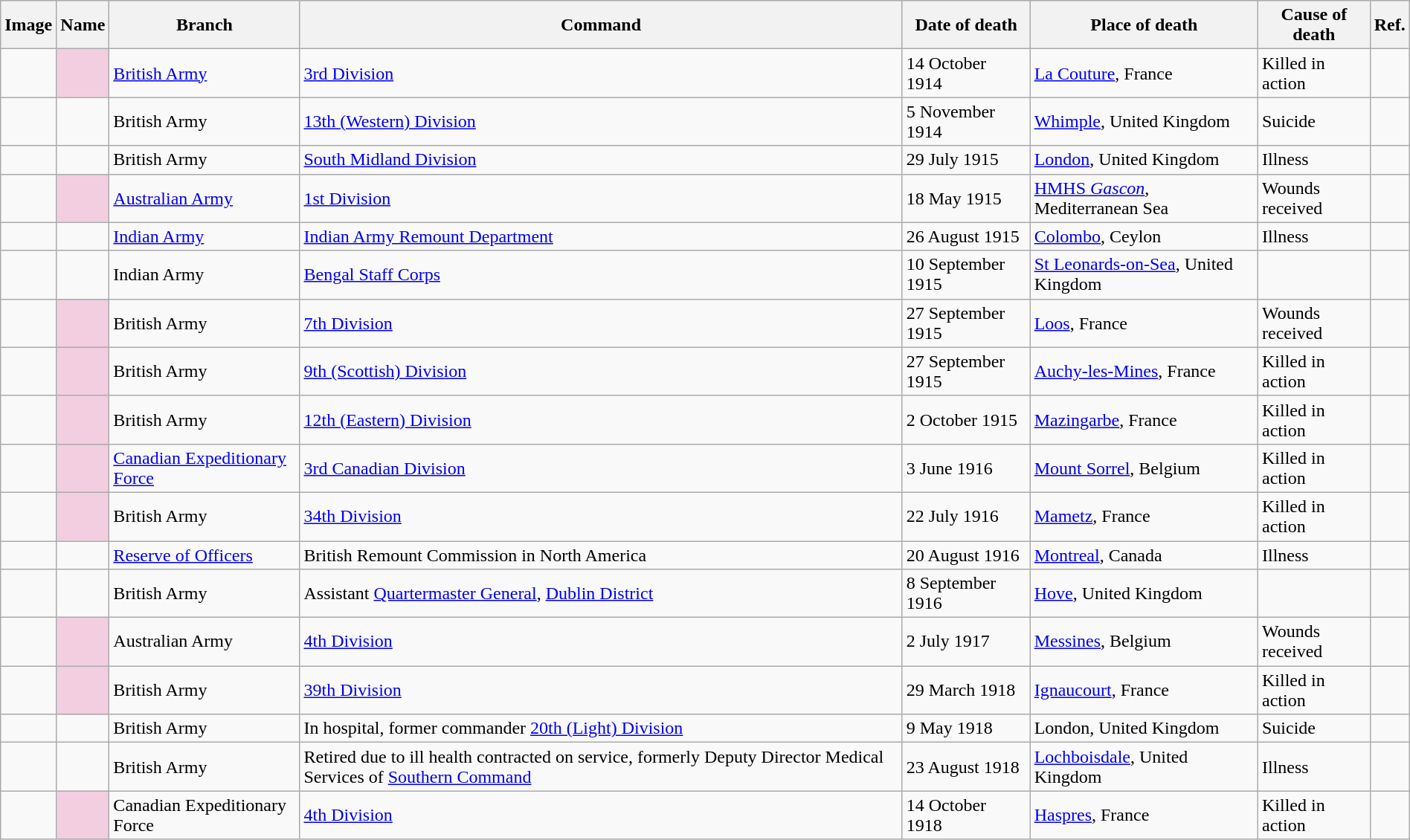<table class="wikitable" width=100%>
<tr>
<th style="#ffffff;">Image</th>
<th style="#ffffff;">Name</th>
<th style="#ffffff;">Branch</th>
<th style="#ffffff;">Command</th>
<th style="#ffffff;">Date of death</th>
<th style="#ffffff;">Place of death</th>
<th style="#ffffff;">Cause of death</th>
<th style="#ffffff;">Ref.</th>
</tr>
<tr>
<td></td>
<td bgcolor="F2CEE0"></td>
<td><a href='#'>British Army</a></td>
<td><a href='#'>3rd Division</a></td>
<td>14 October 1914</td>
<td><a href='#'>La Couture</a>, France</td>
<td>Killed in action</td>
<td></td>
</tr>
<tr>
<td></td>
<td></td>
<td>British Army</td>
<td><a href='#'>13th (Western) Division</a></td>
<td>5 November 1914</td>
<td><a href='#'>Whimple</a>, United Kingdom</td>
<td>Suicide</td>
<td></td>
</tr>
<tr>
<td></td>
<td></td>
<td>British Army</td>
<td><a href='#'>South Midland Division</a></td>
<td>29 July 1915</td>
<td><a href='#'>London</a>, United Kingdom</td>
<td>Illness</td>
<td></td>
</tr>
<tr>
<td></td>
<td bgcolor="F2CEE0"></td>
<td><a href='#'>Australian Army</a></td>
<td><a href='#'>1st Division</a></td>
<td>18 May 1915</td>
<td><a href='#'>HMHS <em>Gascon</em></a>, Mediterranean Sea</td>
<td>Wounds received</td>
<td></td>
</tr>
<tr>
<td></td>
<td></td>
<td><a href='#'>Indian Army</a></td>
<td><a href='#'>Indian Army Remount Department</a></td>
<td>26 August 1915</td>
<td><a href='#'>Colombo</a>, Ceylon</td>
<td>Illness</td>
<td></td>
</tr>
<tr>
<td></td>
<td></td>
<td>Indian Army</td>
<td><a href='#'>Bengal Staff Corps</a></td>
<td>10 September 1915</td>
<td><a href='#'>St Leonards-on-Sea</a>, United Kingdom</td>
<td></td>
<td></td>
</tr>
<tr>
<td></td>
<td bgcolor="F2CEE0"></td>
<td>British Army</td>
<td><a href='#'>7th Division</a></td>
<td>27 September 1915</td>
<td><a href='#'>Loos</a>, France</td>
<td>Wounds received</td>
<td></td>
</tr>
<tr>
<td></td>
<td bgcolor="F2CEE0"></td>
<td>British Army</td>
<td><a href='#'>9th (Scottish) Division</a></td>
<td>27 September 1915</td>
<td><a href='#'>Auchy-les-Mines</a>, France</td>
<td>Killed in action</td>
<td></td>
</tr>
<tr>
<td></td>
<td bgcolor="F2CEE0"></td>
<td>British Army</td>
<td><a href='#'>12th (Eastern) Division</a></td>
<td>2 October 1915</td>
<td><a href='#'>Mazingarbe</a>, France</td>
<td>Killed in action</td>
<td></td>
</tr>
<tr>
<td></td>
<td bgcolor="F2CEE0"></td>
<td><a href='#'>Canadian Expeditionary Force</a></td>
<td><a href='#'>3rd Canadian Division</a></td>
<td>3 June 1916</td>
<td><a href='#'>Mount Sorrel</a>, Belgium</td>
<td>Killed in action</td>
<td></td>
</tr>
<tr>
<td></td>
<td bgcolor="F2CEE0"></td>
<td>British Army</td>
<td><a href='#'>34th Division</a></td>
<td>22 July 1916</td>
<td><a href='#'>Mametz</a>, France</td>
<td>Killed in action</td>
<td></td>
</tr>
<tr>
<td></td>
<td></td>
<td><a href='#'>Reserve of Officers</a></td>
<td>British Remount Commission in North America</td>
<td>20 August 1916</td>
<td><a href='#'>Montreal</a>, Canada</td>
<td>Illness</td>
<td></td>
</tr>
<tr>
<td></td>
<td></td>
<td>British Army</td>
<td>Assistant <a href='#'>Quartermaster General</a>, <a href='#'>Dublin District</a></td>
<td>8 September 1916</td>
<td><a href='#'>Hove</a>, United Kingdom</td>
<td></td>
<td></td>
</tr>
<tr>
<td></td>
<td bgcolor="F2CEE0"></td>
<td>Australian Army</td>
<td><a href='#'>4th Division</a></td>
<td>2 July 1917</td>
<td><a href='#'>Messines</a>, Belgium</td>
<td>Wounds received</td>
<td></td>
</tr>
<tr>
<td></td>
<td bgcolor="F2CEE0"></td>
<td>British Army</td>
<td><a href='#'>39th Division</a></td>
<td>29 March 1918</td>
<td><a href='#'>Ignaucourt</a>, France</td>
<td>Killed in action</td>
<td></td>
</tr>
<tr>
<td></td>
<td></td>
<td>British Army</td>
<td>In hospital, former commander <a href='#'>20th (Light) Division</a></td>
<td>9 May 1918</td>
<td>London, United Kingdom</td>
<td>Suicide</td>
<td></td>
</tr>
<tr>
<td></td>
<td></td>
<td>British Army</td>
<td>Retired due to ill health contracted on service, formerly Deputy Director Medical Services of <a href='#'>Southern Command</a></td>
<td>23 August 1918</td>
<td><a href='#'>Lochboisdale</a>, United Kingdom</td>
<td>Illness</td>
<td></td>
</tr>
<tr>
<td></td>
<td bgcolor="F2CEE0"></td>
<td>Canadian Expeditionary Force</td>
<td><a href='#'>4th Division</a></td>
<td>14 October 1918</td>
<td><a href='#'>Haspres</a>, France</td>
<td>Killed in action</td>
<td></td>
</tr>
</table>
